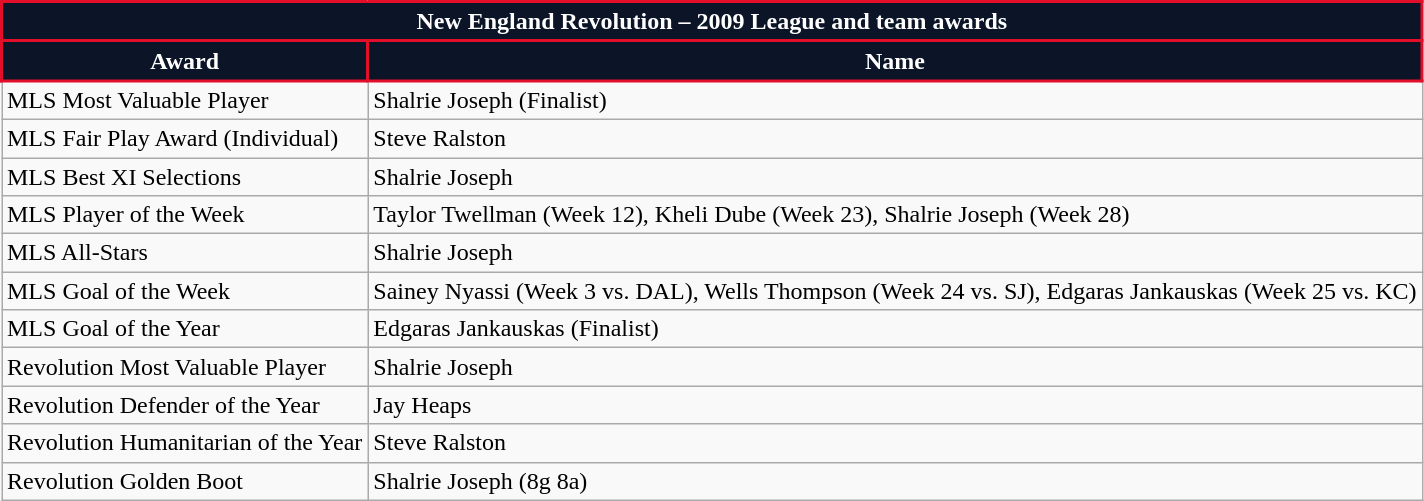<table class="wikitable">
<tr>
<th colspan="2" style="background:#0c1527; color:#fff; border:2px solid #e20e2a; text-align: center; font-weight:bold;">New England Revolution – 2009 League and team awards</th>
</tr>
<tr>
<th style="background:#0c1527; color:#fff; border:2px solid #e20e2a;" scope="col">Award</th>
<th style="background:#0c1527; color:#fff; border:2px solid #e20e2a;" scope="col">Name</th>
</tr>
<tr>
<td>MLS Most Valuable Player</td>
<td>Shalrie Joseph (Finalist)</td>
</tr>
<tr>
<td>MLS Fair Play Award (Individual)</td>
<td>Steve Ralston</td>
</tr>
<tr>
<td>MLS Best XI Selections</td>
<td>Shalrie Joseph</td>
</tr>
<tr>
<td>MLS Player of the Week</td>
<td>Taylor Twellman (Week 12), Kheli Dube (Week 23), Shalrie Joseph (Week 28)</td>
</tr>
<tr>
<td>MLS All-Stars</td>
<td>Shalrie Joseph</td>
</tr>
<tr>
<td>MLS Goal of the Week</td>
<td>Sainey Nyassi (Week 3 vs. DAL), Wells Thompson (Week 24 vs. SJ), Edgaras Jankauskas (Week 25 vs. KC)</td>
</tr>
<tr>
<td>MLS Goal of the Year</td>
<td>Edgaras Jankauskas (Finalist)</td>
</tr>
<tr>
<td>Revolution Most Valuable Player</td>
<td>Shalrie Joseph</td>
</tr>
<tr>
<td>Revolution Defender of the Year</td>
<td>Jay Heaps</td>
</tr>
<tr>
<td>Revolution Humanitarian of the Year</td>
<td>Steve Ralston</td>
</tr>
<tr>
<td>Revolution Golden Boot</td>
<td>Shalrie Joseph (8g 8a)</td>
</tr>
</table>
